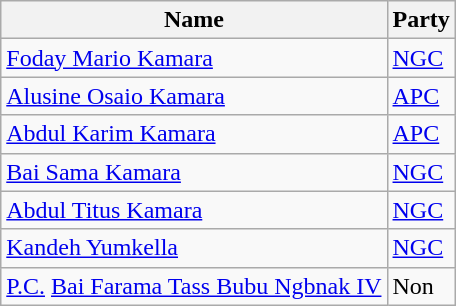<table class="wikitable">
<tr>
<th>Name</th>
<th>Party</th>
</tr>
<tr>
<td><a href='#'>Foday Mario Kamara</a></td>
<td><a href='#'>NGC</a></td>
</tr>
<tr>
<td><a href='#'>Alusine Osaio Kamara</a></td>
<td><a href='#'>APC</a></td>
</tr>
<tr>
<td><a href='#'>Abdul Karim Kamara</a></td>
<td><a href='#'>APC</a></td>
</tr>
<tr>
<td><a href='#'>Bai Sama Kamara</a></td>
<td><a href='#'>NGC</a></td>
</tr>
<tr>
<td><a href='#'>Abdul Titus Kamara</a></td>
<td><a href='#'>NGC</a></td>
</tr>
<tr>
<td><a href='#'>Kandeh Yumkella</a></td>
<td><a href='#'>NGC</a></td>
</tr>
<tr>
<td><a href='#'>P.C.</a> <a href='#'>Bai Farama Tass Bubu Ngbnak IV</a></td>
<td>Non</td>
</tr>
</table>
